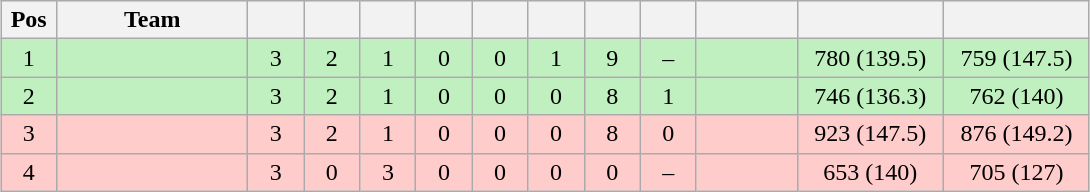<table class="wikitable" style="margin:1em auto; text-align:center">
<tr style="background:#efefef;">
<th style="width:30px;">Pos</th>
<th style="width:120px;">Team</th>
<th style="width:30px;"></th>
<th style="width:30px;"></th>
<th style="width:30px;"></th>
<th style="width:30px;"></th>
<th style="width:30px;"></th>
<th style="width:30px;"></th>
<th style="width:30px;"></th>
<th style="width:30px;"></th>
<th style="width:60px;"></th>
<th style="width:90px;"></th>
<th style="width:90px;"></th>
</tr>
<tr style="background:#C0F0C0">
<td>1</td>
<td style="text-align:left"></td>
<td>3</td>
<td>2</td>
<td>1</td>
<td>0</td>
<td>0</td>
<td>1</td>
<td>9</td>
<td>–</td>
<td></td>
<td>780 (139.5)</td>
<td>759 (147.5)</td>
</tr>
<tr style="background:#C0F0C0">
<td>2</td>
<td style="text-align:left;"></td>
<td>3</td>
<td>2</td>
<td>1</td>
<td>0</td>
<td>0</td>
<td>0</td>
<td>8</td>
<td>1</td>
<td></td>
<td>746 (136.3)</td>
<td>762 (140)</td>
</tr>
<tr style="background:#fcc;">
<td>3</td>
<td style="text-align:left"></td>
<td>3</td>
<td>2</td>
<td>1</td>
<td>0</td>
<td>0</td>
<td>0</td>
<td>8</td>
<td>0</td>
<td></td>
<td>923 (147.5)</td>
<td>876 (149.2)</td>
</tr>
<tr style="background:#fcc;">
<td>4</td>
<td style="text-align:left;"></td>
<td>3</td>
<td>0</td>
<td>3</td>
<td>0</td>
<td>0</td>
<td>0</td>
<td>0</td>
<td>–</td>
<td></td>
<td>653 (140)</td>
<td>705 (127)</td>
</tr>
</table>
